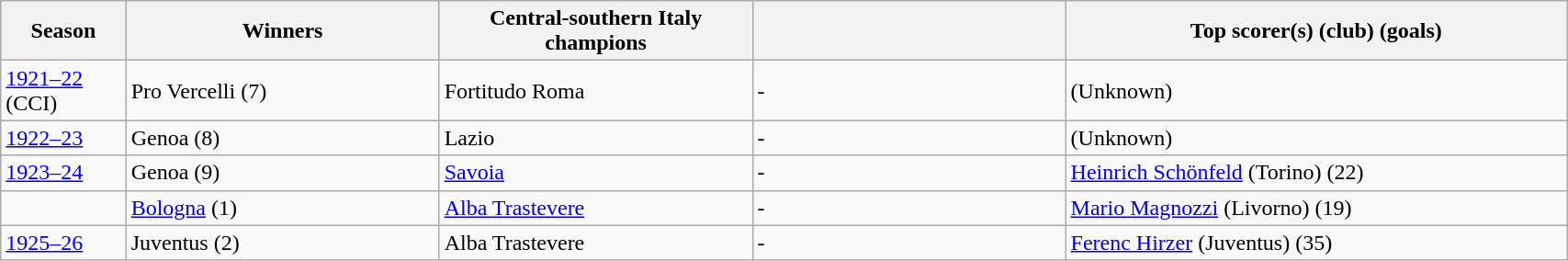<table class="wikitable" width=90%;>
<tr>
<th width=8%>Season</th>
<th width=20%>Winners</th>
<th width=20%>Central-southern Italy champions</th>
<th width=20%></th>
<th width=35%>Top scorer(s) (club) (goals)</th>
</tr>
<tr>
<td><a href='#'>1921–22</a><br>(CCI)</td>
<td>Pro Vercelli (7)</td>
<td>Fortitudo Roma</td>
<td>-</td>
<td>(Unknown)</td>
</tr>
<tr>
<td><a href='#'>1922–23</a></td>
<td>Genoa (8)</td>
<td>Lazio</td>
<td>-</td>
<td>(Unknown)</td>
</tr>
<tr>
<td><a href='#'>1923–24</a></td>
<td>Genoa (9)</td>
<td><a href='#'>Savoia</a></td>
<td>-</td>
<td> <a href='#'>Heinrich Schönfeld</a> (Torino) (22)</td>
</tr>
<tr>
<td></td>
<td><a href='#'>Bologna</a> (1)</td>
<td><a href='#'>Alba Trastevere</a></td>
<td>-</td>
<td> <a href='#'>Mario Magnozzi</a> (Livorno) (19)</td>
</tr>
<tr>
<td><a href='#'>1925–26</a></td>
<td>Juventus (2)</td>
<td>Alba Trastevere</td>
<td>-</td>
<td> <a href='#'>Ferenc Hirzer</a> (Juventus) (35)</td>
</tr>
</table>
